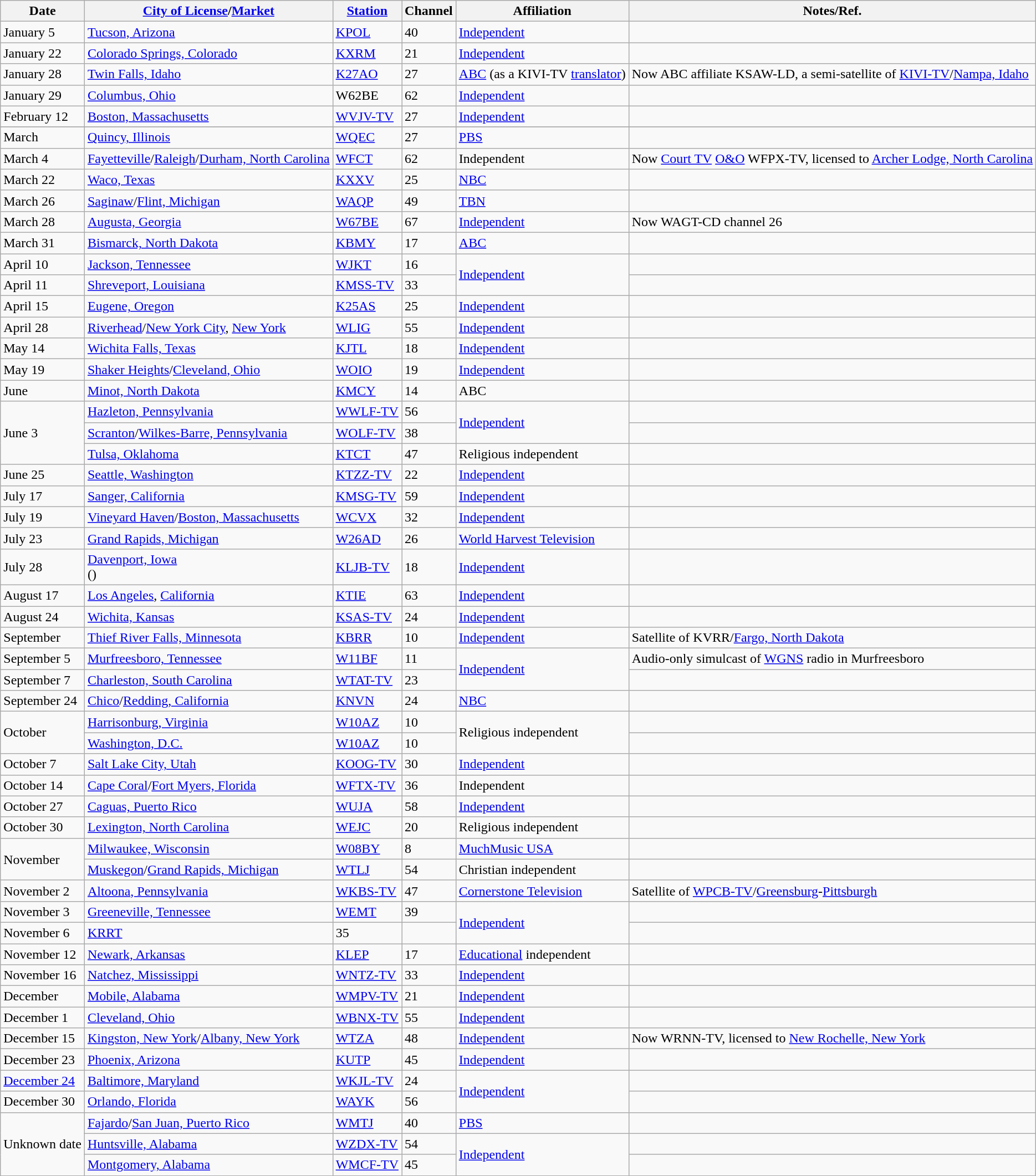<table class="wikitable sortable">
<tr>
<th>Date</th>
<th><a href='#'>City of License</a>/<a href='#'>Market</a></th>
<th><a href='#'>Station</a></th>
<th>Channel</th>
<th>Affiliation</th>
<th>Notes/Ref.</th>
</tr>
<tr>
<td>January 5</td>
<td><a href='#'>Tucson, Arizona</a></td>
<td><a href='#'>KPOL</a></td>
<td>40</td>
<td><a href='#'>Independent</a></td>
<td></td>
</tr>
<tr>
<td>January 22</td>
<td><a href='#'>Colorado Springs, Colorado</a></td>
<td><a href='#'>KXRM</a></td>
<td>21</td>
<td><a href='#'>Independent</a></td>
<td></td>
</tr>
<tr>
<td>January 28</td>
<td><a href='#'>Twin Falls, Idaho</a></td>
<td><a href='#'>K27AO</a></td>
<td>27</td>
<td><a href='#'>ABC</a> (as a KIVI-TV <a href='#'>translator</a>)</td>
<td>Now ABC affiliate KSAW-LD, a semi-satellite of <a href='#'>KIVI-TV</a>/<a href='#'>Nampa, Idaho</a></td>
</tr>
<tr>
<td>January 29</td>
<td><a href='#'>Columbus, Ohio</a></td>
<td>W62BE</td>
<td>62</td>
<td><a href='#'>Independent</a></td>
<td></td>
</tr>
<tr>
<td>February 12</td>
<td><a href='#'>Boston, Massachusetts</a></td>
<td><a href='#'>WVJV-TV</a></td>
<td>27</td>
<td><a href='#'>Independent</a></td>
<td></td>
</tr>
<tr>
</tr>
<tr>
<td>March</td>
<td><a href='#'>Quincy, Illinois</a></td>
<td><a href='#'>WQEC</a></td>
<td>27</td>
<td><a href='#'>PBS</a></td>
<td></td>
</tr>
<tr>
<td>March 4</td>
<td><a href='#'>Fayetteville</a>/<a href='#'>Raleigh</a>/<a href='#'>Durham, North Carolina</a></td>
<td><a href='#'>WFCT</a></td>
<td>62</td>
<td>Independent</td>
<td>Now <a href='#'>Court TV</a> <a href='#'>O&O</a> WFPX-TV, licensed to <a href='#'>Archer Lodge, North Carolina</a></td>
</tr>
<tr>
<td>March 22</td>
<td><a href='#'>Waco, Texas</a></td>
<td><a href='#'>KXXV</a></td>
<td>25</td>
<td><a href='#'>NBC</a></td>
<td></td>
</tr>
<tr>
<td>March 26</td>
<td><a href='#'>Saginaw</a>/<a href='#'>Flint, Michigan</a></td>
<td><a href='#'>WAQP</a></td>
<td>49</td>
<td><a href='#'>TBN</a></td>
<td></td>
</tr>
<tr>
<td>March 28</td>
<td><a href='#'>Augusta, Georgia</a></td>
<td><a href='#'>W67BE</a></td>
<td>67</td>
<td><a href='#'>Independent</a></td>
<td>Now WAGT-CD channel 26</td>
</tr>
<tr>
<td>March 31</td>
<td><a href='#'>Bismarck, North Dakota</a></td>
<td><a href='#'>KBMY</a></td>
<td>17</td>
<td><a href='#'>ABC</a></td>
<td></td>
</tr>
<tr>
<td>April 10</td>
<td><a href='#'>Jackson, Tennessee</a></td>
<td><a href='#'>WJKT</a></td>
<td>16</td>
<td rowspan=2><a href='#'>Independent</a></td>
<td></td>
</tr>
<tr>
<td>April 11</td>
<td><a href='#'>Shreveport, Louisiana</a></td>
<td><a href='#'>KMSS-TV</a></td>
<td>33</td>
<td></td>
</tr>
<tr>
<td>April 15</td>
<td><a href='#'>Eugene, Oregon</a></td>
<td><a href='#'>K25AS</a></td>
<td>25</td>
<td><a href='#'>Independent</a></td>
<td></td>
</tr>
<tr>
<td>April 28</td>
<td><a href='#'>Riverhead</a>/<a href='#'>New York City</a>, <a href='#'>New York</a></td>
<td><a href='#'>WLIG</a></td>
<td>55</td>
<td><a href='#'>Independent</a></td>
<td></td>
</tr>
<tr>
<td>May 14</td>
<td><a href='#'>Wichita Falls, Texas</a></td>
<td><a href='#'>KJTL</a></td>
<td>18</td>
<td><a href='#'>Independent</a></td>
<td></td>
</tr>
<tr>
<td>May 19</td>
<td><a href='#'>Shaker Heights</a>/<a href='#'>Cleveland, Ohio</a></td>
<td><a href='#'>WOIO</a></td>
<td>19</td>
<td><a href='#'>Independent</a></td>
<td></td>
</tr>
<tr>
<td>June</td>
<td><a href='#'>Minot, North Dakota</a></td>
<td><a href='#'>KMCY</a></td>
<td>14</td>
<td>ABC</td>
<td></td>
</tr>
<tr>
<td rowspan=3>June 3</td>
<td><a href='#'>Hazleton, Pennsylvania</a> </td>
<td><a href='#'>WWLF-TV</a></td>
<td>56</td>
<td rowspan=2><a href='#'>Independent</a></td>
<td></td>
</tr>
<tr>
<td><a href='#'>Scranton</a>/<a href='#'>Wilkes-Barre, Pennsylvania</a></td>
<td><a href='#'>WOLF-TV</a></td>
<td>38</td>
<td></td>
</tr>
<tr>
<td><a href='#'>Tulsa, Oklahoma</a></td>
<td><a href='#'>KTCT</a></td>
<td>47</td>
<td>Religious independent</td>
<td></td>
</tr>
<tr>
<td>June 25</td>
<td><a href='#'>Seattle, Washington</a></td>
<td><a href='#'>KTZZ-TV</a></td>
<td>22</td>
<td><a href='#'>Independent</a></td>
<td></td>
</tr>
<tr>
<td>July 17</td>
<td><a href='#'>Sanger, California</a> <br> </td>
<td><a href='#'>KMSG-TV</a></td>
<td>59</td>
<td><a href='#'>Independent</a></td>
<td></td>
</tr>
<tr>
<td>July 19</td>
<td><a href='#'>Vineyard Haven</a>/<a href='#'>Boston, Massachusetts</a></td>
<td><a href='#'>WCVX</a></td>
<td>32</td>
<td><a href='#'>Independent</a></td>
<td></td>
</tr>
<tr>
<td>July 23</td>
<td><a href='#'>Grand Rapids, Michigan</a></td>
<td><a href='#'>W26AD</a></td>
<td>26</td>
<td><a href='#'>World Harvest Television</a></td>
<td></td>
</tr>
<tr>
<td>July 28</td>
<td><a href='#'>Davenport, Iowa</a> <br> ()</td>
<td><a href='#'>KLJB-TV</a></td>
<td>18</td>
<td><a href='#'>Independent</a></td>
<td></td>
</tr>
<tr>
<td>August 17</td>
<td><a href='#'>Los Angeles</a>, <a href='#'>California</a></td>
<td><a href='#'>KTIE</a></td>
<td>63</td>
<td><a href='#'>Independent</a></td>
<td></td>
</tr>
<tr>
<td>August 24</td>
<td><a href='#'>Wichita, Kansas</a></td>
<td><a href='#'>KSAS-TV</a></td>
<td>24</td>
<td><a href='#'>Independent</a></td>
<td></td>
</tr>
<tr>
<td>September</td>
<td><a href='#'>Thief River Falls, Minnesota</a> <br> </td>
<td><a href='#'>KBRR</a></td>
<td>10</td>
<td><a href='#'>Independent</a></td>
<td>Satellite of KVRR/<a href='#'>Fargo, North Dakota</a></td>
</tr>
<tr>
<td>September 5</td>
<td><a href='#'>Murfreesboro, Tennessee</a></td>
<td><a href='#'>W11BF</a></td>
<td>11</td>
<td rowspan=2><a href='#'>Independent</a></td>
<td>Audio-only simulcast of <a href='#'>WGNS</a> radio in Murfreesboro</td>
</tr>
<tr>
<td>September 7</td>
<td><a href='#'>Charleston, South Carolina</a></td>
<td><a href='#'>WTAT-TV</a></td>
<td>23</td>
<td></td>
</tr>
<tr>
<td>September 24</td>
<td><a href='#'>Chico</a>/<a href='#'>Redding, California</a></td>
<td><a href='#'>KNVN</a></td>
<td>24</td>
<td><a href='#'>NBC</a></td>
<td></td>
</tr>
<tr>
<td rowspan=2>October</td>
<td><a href='#'>Harrisonburg, Virginia</a></td>
<td><a href='#'>W10AZ</a></td>
<td>10</td>
<td rowspan=2>Religious independent</td>
<td></td>
</tr>
<tr>
<td><a href='#'>Washington, D.C.</a></td>
<td><a href='#'>W10AZ</a></td>
<td>10</td>
<td></td>
</tr>
<tr>
<td>October 7</td>
<td><a href='#'>Salt Lake City, Utah</a></td>
<td><a href='#'>KOOG-TV</a></td>
<td>30</td>
<td><a href='#'>Independent</a></td>
<td></td>
</tr>
<tr>
<td>October 14</td>
<td><a href='#'>Cape Coral</a>/<a href='#'>Fort Myers, Florida</a></td>
<td><a href='#'>WFTX-TV</a></td>
<td>36</td>
<td>Independent</td>
<td></td>
</tr>
<tr>
<td>October 27</td>
<td><a href='#'>Caguas, Puerto Rico</a></td>
<td><a href='#'>WUJA</a></td>
<td>58</td>
<td><a href='#'>Independent</a></td>
<td></td>
</tr>
<tr>
<td>October 30</td>
<td><a href='#'>Lexington, North Carolina</a> <br> </td>
<td><a href='#'>WEJC</a></td>
<td>20</td>
<td>Religious independent</td>
<td></td>
</tr>
<tr>
<td rowspan=2>November</td>
<td><a href='#'>Milwaukee, Wisconsin</a></td>
<td><a href='#'>W08BY</a></td>
<td>8</td>
<td><a href='#'>MuchMusic USA</a></td>
<td></td>
</tr>
<tr>
<td><a href='#'>Muskegon</a>/<a href='#'>Grand Rapids, Michigan</a></td>
<td><a href='#'>WTLJ</a></td>
<td>54</td>
<td>Christian independent</td>
<td></td>
</tr>
<tr>
<td>November 2</td>
<td><a href='#'>Altoona, Pennsylvania</a> <br> </td>
<td><a href='#'>WKBS-TV</a></td>
<td>47</td>
<td><a href='#'>Cornerstone Television</a></td>
<td>Satellite of <a href='#'>WPCB-TV</a>/<a href='#'>Greensburg</a>-<a href='#'>Pittsburgh</a></td>
</tr>
<tr>
<td>November 3</td>
<td><a href='#'>Greeneville, Tennessee</a> <br> </td>
<td><a href='#'>WEMT</a></td>
<td>39</td>
<td rowspan=2><a href='#'>Independent</a></td>
<td></td>
</tr>
<tr>
<td>November 6</td>
<td><a href='#'>KRRT</a></td>
<td>35</td>
<td></td>
</tr>
<tr>
<td>November 12</td>
<td><a href='#'>Newark, Arkansas</a></td>
<td><a href='#'>KLEP</a></td>
<td>17</td>
<td><a href='#'>Educational</a> independent</td>
<td></td>
</tr>
<tr>
<td>November 16</td>
<td><a href='#'>Natchez, Mississippi</a></td>
<td><a href='#'>WNTZ-TV</a></td>
<td>33</td>
<td><a href='#'>Independent</a></td>
<td></td>
</tr>
<tr>
<td>December</td>
<td><a href='#'>Mobile, Alabama</a> <br> </td>
<td><a href='#'>WMPV-TV</a></td>
<td>21</td>
<td><a href='#'>Independent</a></td>
<td></td>
</tr>
<tr>
<td>December 1</td>
<td><a href='#'>Cleveland, Ohio</a></td>
<td><a href='#'>WBNX-TV</a></td>
<td>55</td>
<td><a href='#'>Independent</a></td>
<td></td>
</tr>
<tr>
<td>December 15</td>
<td><a href='#'>Kingston, New York</a>/<a href='#'>Albany, New York</a></td>
<td><a href='#'>WTZA</a></td>
<td>48</td>
<td><a href='#'>Independent</a></td>
<td>Now WRNN-TV, licensed to <a href='#'>New Rochelle, New York</a></td>
</tr>
<tr>
<td>December 23</td>
<td><a href='#'>Phoenix, Arizona</a></td>
<td><a href='#'>KUTP</a></td>
<td>45</td>
<td><a href='#'>Independent</a></td>
<td></td>
</tr>
<tr>
<td><a href='#'>December 24</a></td>
<td><a href='#'>Baltimore, Maryland</a></td>
<td><a href='#'>WKJL-TV</a></td>
<td>24</td>
<td rowspan=2><a href='#'>Independent</a></td>
<td></td>
</tr>
<tr>
<td>December 30</td>
<td><a href='#'>Orlando, Florida</a></td>
<td><a href='#'>WAYK</a></td>
<td>56</td>
<td></td>
</tr>
<tr>
<td rowspan=3>Unknown date</td>
<td><a href='#'>Fajardo</a>/<a href='#'>San Juan, Puerto Rico</a></td>
<td><a href='#'>WMTJ</a></td>
<td>40</td>
<td><a href='#'>PBS</a></td>
<td></td>
</tr>
<tr>
<td><a href='#'>Huntsville, Alabama</a></td>
<td><a href='#'>WZDX-TV</a></td>
<td>54</td>
<td rowspan=2><a href='#'>Independent</a></td>
</tr>
<tr>
<td><a href='#'>Montgomery, Alabama</a></td>
<td><a href='#'>WMCF-TV</a></td>
<td>45</td>
<td></td>
</tr>
<tr>
</tr>
</table>
